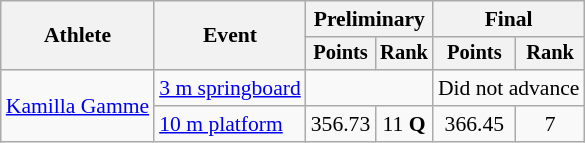<table class=wikitable style="font-size:90%">
<tr>
<th rowspan="2">Athlete</th>
<th rowspan="2">Event</th>
<th colspan="2">Preliminary</th>
<th colspan="2">Final</th>
</tr>
<tr style="font-size:95%">
<th>Points</th>
<th>Rank</th>
<th>Points</th>
<th>Rank</th>
</tr>
<tr align=center>
<td align=left rowspan=2><a href='#'>Kamilla Gamme</a></td>
<td align=left><a href='#'>3 m springboard</a></td>
<td colspan=2></td>
<td colspan=2>Did not advance</td>
</tr>
<tr align=center>
<td align=left><a href='#'>10 m platform</a></td>
<td>356.73</td>
<td>11 <strong>Q</strong></td>
<td>366.45</td>
<td>7</td>
</tr>
</table>
